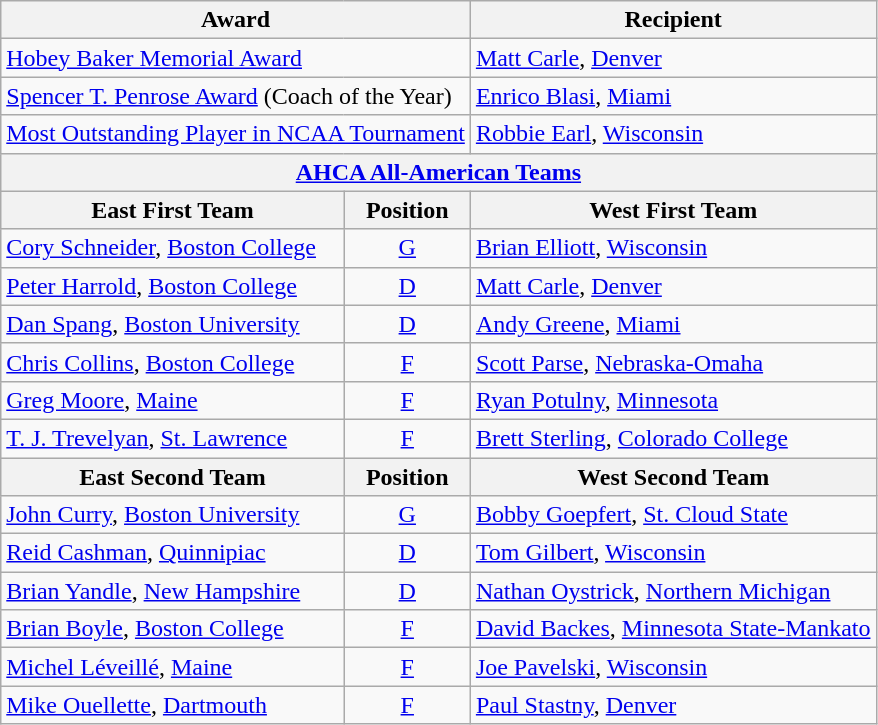<table class="wikitable">
<tr>
<th colspan=2>Award</th>
<th>Recipient</th>
</tr>
<tr>
<td colspan=2><a href='#'>Hobey Baker Memorial Award</a></td>
<td><a href='#'>Matt Carle</a>, <a href='#'>Denver</a></td>
</tr>
<tr>
<td colspan=2><a href='#'>Spencer T. Penrose Award</a> (Coach of the Year)</td>
<td><a href='#'>Enrico Blasi</a>, <a href='#'>Miami</a></td>
</tr>
<tr>
<td colspan=2><a href='#'>Most Outstanding Player in NCAA Tournament</a></td>
<td><a href='#'>Robbie Earl</a>, <a href='#'>Wisconsin</a></td>
</tr>
<tr>
<th colspan=3><a href='#'>AHCA All-American Teams</a></th>
</tr>
<tr>
<th>East First Team</th>
<th>  Position  </th>
<th>West First Team</th>
</tr>
<tr>
<td><a href='#'>Cory Schneider</a>, <a href='#'>Boston College</a></td>
<td align=center><a href='#'>G</a></td>
<td><a href='#'>Brian Elliott</a>, <a href='#'>Wisconsin</a></td>
</tr>
<tr>
<td><a href='#'>Peter Harrold</a>, <a href='#'>Boston College</a></td>
<td align=center><a href='#'>D</a></td>
<td><a href='#'>Matt Carle</a>, <a href='#'>Denver</a></td>
</tr>
<tr>
<td><a href='#'>Dan Spang</a>, <a href='#'>Boston University</a></td>
<td align=center><a href='#'>D</a></td>
<td><a href='#'>Andy Greene</a>, <a href='#'>Miami</a></td>
</tr>
<tr>
<td><a href='#'>Chris Collins</a>, <a href='#'>Boston College</a></td>
<td align=center><a href='#'>F</a></td>
<td><a href='#'>Scott Parse</a>, <a href='#'>Nebraska-Omaha</a></td>
</tr>
<tr>
<td><a href='#'>Greg Moore</a>, <a href='#'>Maine</a></td>
<td align=center><a href='#'>F</a></td>
<td><a href='#'>Ryan Potulny</a>, <a href='#'>Minnesota</a></td>
</tr>
<tr>
<td><a href='#'>T. J. Trevelyan</a>, <a href='#'>St. Lawrence</a></td>
<td align=center><a href='#'>F</a></td>
<td><a href='#'>Brett Sterling</a>, <a href='#'>Colorado College</a></td>
</tr>
<tr>
<th>East Second Team</th>
<th>  Position  </th>
<th>West Second Team</th>
</tr>
<tr>
<td><a href='#'>John Curry</a>, <a href='#'>Boston University</a></td>
<td align=center><a href='#'>G</a></td>
<td><a href='#'>Bobby Goepfert</a>, <a href='#'>St. Cloud State</a></td>
</tr>
<tr>
<td><a href='#'>Reid Cashman</a>, <a href='#'>Quinnipiac</a></td>
<td align=center><a href='#'>D</a></td>
<td><a href='#'>Tom Gilbert</a>, <a href='#'>Wisconsin</a></td>
</tr>
<tr>
<td><a href='#'>Brian Yandle</a>, <a href='#'>New Hampshire</a></td>
<td align=center><a href='#'>D</a></td>
<td><a href='#'>Nathan Oystrick</a>, <a href='#'>Northern Michigan</a></td>
</tr>
<tr>
<td><a href='#'>Brian Boyle</a>, <a href='#'>Boston College</a></td>
<td align=center><a href='#'>F</a></td>
<td><a href='#'>David Backes</a>, <a href='#'>Minnesota State-Mankato</a></td>
</tr>
<tr>
<td><a href='#'>Michel Léveillé</a>, <a href='#'>Maine</a></td>
<td align=center><a href='#'>F</a></td>
<td><a href='#'>Joe Pavelski</a>, <a href='#'>Wisconsin</a></td>
</tr>
<tr>
<td><a href='#'>Mike Ouellette</a>, <a href='#'>Dartmouth</a></td>
<td align=center><a href='#'>F</a></td>
<td><a href='#'>Paul Stastny</a>, <a href='#'>Denver</a></td>
</tr>
</table>
